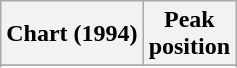<table class="wikitable sortable plainrowheaders" style="text-align:center">
<tr>
<th scope="col">Chart (1994)</th>
<th scope="col">Peak<br>position</th>
</tr>
<tr>
</tr>
<tr>
</tr>
<tr>
</tr>
</table>
